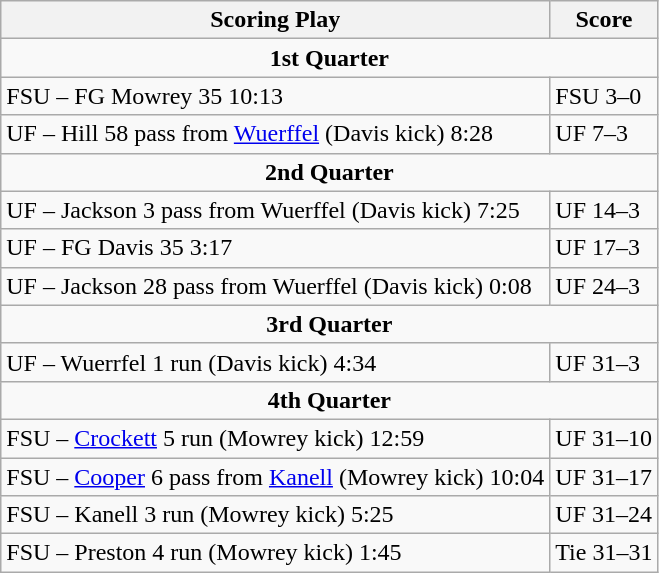<table class="wikitable">
<tr>
<th>Scoring Play</th>
<th>Score</th>
</tr>
<tr>
<td colspan="4" align="center"><strong>1st Quarter</strong></td>
</tr>
<tr>
<td>FSU – FG Mowrey 35 10:13</td>
<td>FSU 3–0</td>
</tr>
<tr>
<td>UF – Hill 58 pass from <a href='#'>Wuerffel</a> (Davis kick) 8:28</td>
<td>UF 7–3</td>
</tr>
<tr>
<td colspan="4" align="center"><strong>2nd Quarter</strong></td>
</tr>
<tr>
<td>UF – Jackson 3 pass from Wuerffel (Davis kick) 7:25</td>
<td>UF 14–3</td>
</tr>
<tr>
<td>UF – FG Davis 35 3:17</td>
<td>UF 17–3</td>
</tr>
<tr>
<td>UF – Jackson 28 pass from Wuerffel (Davis kick) 0:08</td>
<td>UF 24–3</td>
</tr>
<tr>
<td colspan="6" align="center"><strong>3rd Quarter</strong></td>
</tr>
<tr>
<td>UF – Wuerrfel 1 run (Davis kick) 4:34</td>
<td>UF 31–3</td>
</tr>
<tr>
<td colspan="6" align="center"><strong>4th Quarter</strong></td>
</tr>
<tr>
<td>FSU – <a href='#'>Crockett</a> 5 run (Mowrey kick) 12:59</td>
<td>UF 31–10</td>
</tr>
<tr>
<td>FSU – <a href='#'>Cooper</a> 6 pass from <a href='#'>Kanell</a> (Mowrey kick) 10:04</td>
<td>UF 31–17</td>
</tr>
<tr>
<td>FSU – Kanell 3 run (Mowrey kick) 5:25</td>
<td>UF 31–24</td>
</tr>
<tr>
<td>FSU – Preston 4 run (Mowrey kick) 1:45</td>
<td>Tie 31–31</td>
</tr>
</table>
